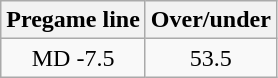<table class="wikitable">
<tr align="center">
<th style=>Pregame line</th>
<th style=>Over/under</th>
</tr>
<tr align="center">
<td>MD -7.5</td>
<td>53.5</td>
</tr>
</table>
